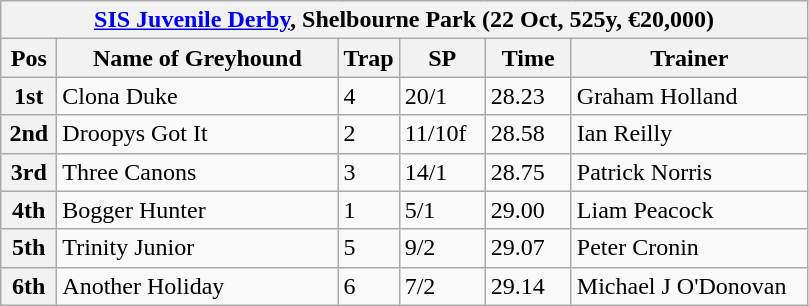<table class="wikitable">
<tr>
<th colspan="6"><a href='#'>SIS Juvenile Derby</a>, Shelbourne Park (22 Oct, 525y, €20,000)</th>
</tr>
<tr>
<th width=30>Pos</th>
<th width=180>Name of Greyhound</th>
<th width=30>Trap</th>
<th width=50>SP</th>
<th width=50>Time</th>
<th width=150>Trainer</th>
</tr>
<tr>
<th>1st</th>
<td>Clona Duke</td>
<td>4</td>
<td>20/1</td>
<td>28.23</td>
<td>Graham Holland</td>
</tr>
<tr>
<th>2nd</th>
<td>Droopys Got It</td>
<td>2</td>
<td>11/10f</td>
<td>28.58</td>
<td>Ian Reilly</td>
</tr>
<tr>
<th>3rd</th>
<td>Three Canons</td>
<td>3</td>
<td>14/1</td>
<td>28.75</td>
<td>Patrick Norris</td>
</tr>
<tr>
<th>4th</th>
<td>Bogger Hunter</td>
<td>1</td>
<td>5/1</td>
<td>29.00</td>
<td>Liam Peacock</td>
</tr>
<tr>
<th>5th</th>
<td>Trinity Junior</td>
<td>5</td>
<td>9/2</td>
<td>29.07</td>
<td>Peter Cronin</td>
</tr>
<tr>
<th>6th</th>
<td>Another Holiday</td>
<td>6</td>
<td>7/2</td>
<td>29.14</td>
<td>Michael J O'Donovan</td>
</tr>
</table>
